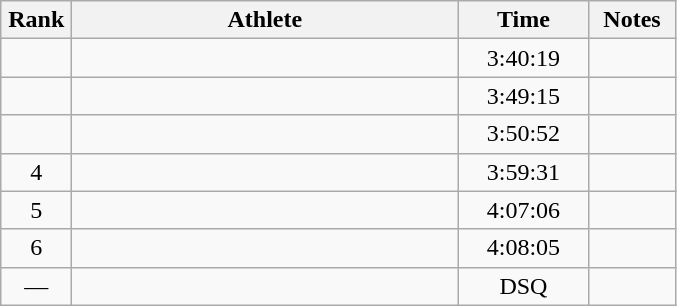<table class="wikitable" style="text-align:center">
<tr>
<th width=40>Rank</th>
<th width=250>Athlete</th>
<th width=80>Time</th>
<th width=50>Notes</th>
</tr>
<tr>
<td></td>
<td align=left></td>
<td>3:40:19</td>
<td></td>
</tr>
<tr>
<td></td>
<td align=left></td>
<td>3:49:15</td>
<td></td>
</tr>
<tr>
<td></td>
<td align=left></td>
<td>3:50:52</td>
<td></td>
</tr>
<tr>
<td>4</td>
<td align=left></td>
<td>3:59:31</td>
<td></td>
</tr>
<tr>
<td>5</td>
<td align=left></td>
<td>4:07:06</td>
<td></td>
</tr>
<tr>
<td>6</td>
<td align=left></td>
<td>4:08:05</td>
<td></td>
</tr>
<tr>
<td>—</td>
<td align=left></td>
<td>DSQ</td>
<td></td>
</tr>
</table>
